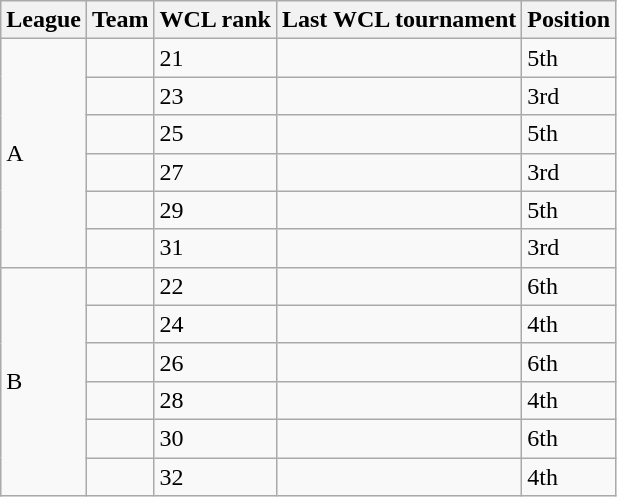<table class="wikitable sortable">
<tr>
<th>League</th>
<th>Team</th>
<th>WCL rank</th>
<th>Last WCL tournament</th>
<th>Position</th>
</tr>
<tr>
<td rowspan=6>A</td>
<td></td>
<td>21</td>
<td></td>
<td>5th</td>
</tr>
<tr>
<td></td>
<td>23</td>
<td></td>
<td>3rd</td>
</tr>
<tr>
<td></td>
<td>25</td>
<td></td>
<td>5th</td>
</tr>
<tr>
<td></td>
<td>27</td>
<td></td>
<td>3rd</td>
</tr>
<tr>
<td></td>
<td>29</td>
<td></td>
<td>5th</td>
</tr>
<tr>
<td></td>
<td>31</td>
<td></td>
<td>3rd</td>
</tr>
<tr>
<td rowspan=6>B</td>
<td></td>
<td>22</td>
<td></td>
<td>6th</td>
</tr>
<tr>
<td></td>
<td>24</td>
<td></td>
<td>4th</td>
</tr>
<tr>
<td></td>
<td>26</td>
<td></td>
<td>6th</td>
</tr>
<tr>
<td></td>
<td>28</td>
<td></td>
<td>4th</td>
</tr>
<tr>
<td></td>
<td>30</td>
<td></td>
<td>6th</td>
</tr>
<tr>
<td></td>
<td>32</td>
<td></td>
<td>4th</td>
</tr>
</table>
